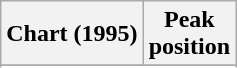<table class="wikitable">
<tr>
<th>Chart (1995)</th>
<th>Peak<br>position</th>
</tr>
<tr>
</tr>
<tr>
</tr>
</table>
